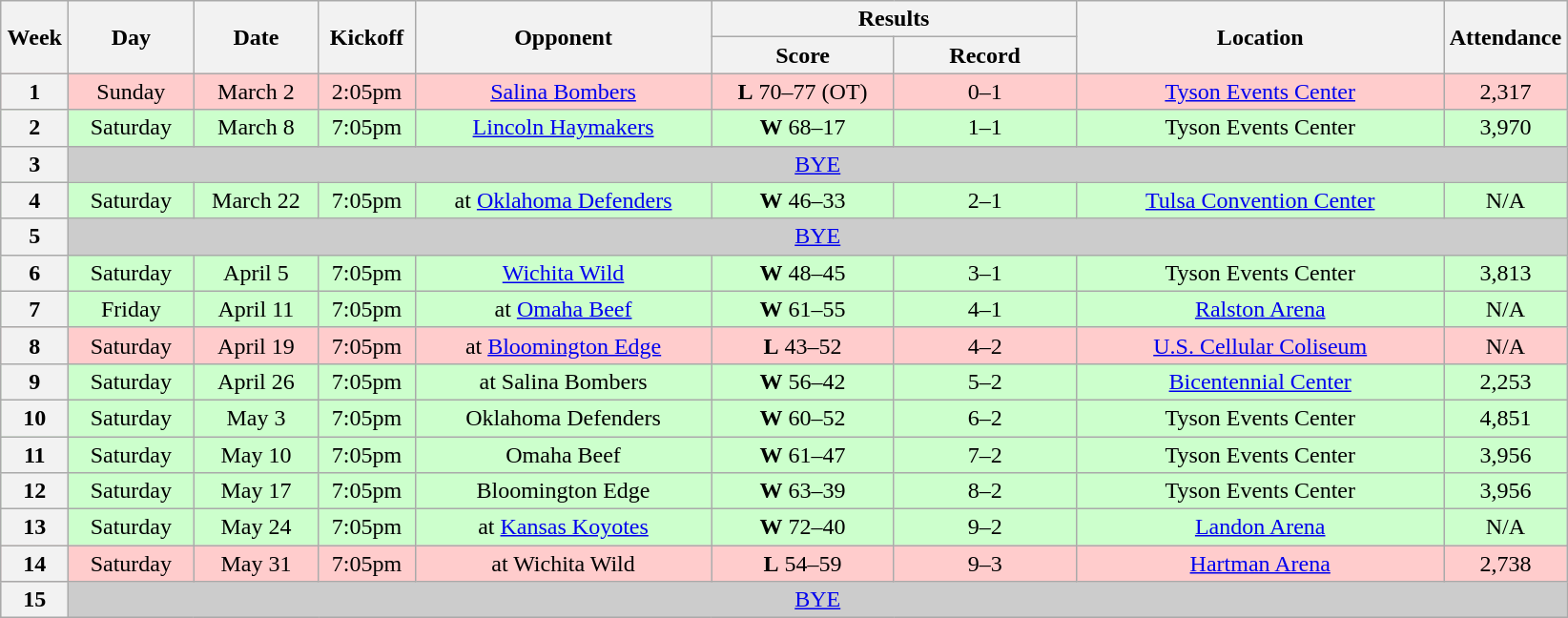<table class="wikitable">
<tr>
<th rowspan="2" width="40">Week</th>
<th rowspan="2" width="80">Day</th>
<th rowspan="2" width="80">Date</th>
<th rowspan="2" width="60">Kickoff</th>
<th rowspan="2" width="200">Opponent</th>
<th colspan="2" width="180">Results</th>
<th rowspan="2" width="250">Location</th>
<th rowspan="2" height="">Attendance</th>
</tr>
<tr>
<th width="120">Score</th>
<th width="120">Record</th>
</tr>
<tr align="center" bgcolor="#FFCCCC">
<th>1</th>
<td>Sunday</td>
<td>March 2</td>
<td>2:05pm</td>
<td><a href='#'>Salina Bombers</a></td>
<td><strong>L</strong> 70–77 (OT)</td>
<td>0–1</td>
<td><a href='#'>Tyson Events Center</a></td>
<td>2,317</td>
</tr>
<tr align="center" bgcolor="#CCFFCC">
<th>2</th>
<td>Saturday</td>
<td>March 8</td>
<td>7:05pm</td>
<td><a href='#'>Lincoln Haymakers</a></td>
<td><strong>W</strong> 68–17</td>
<td>1–1</td>
<td>Tyson Events Center</td>
<td>3,970</td>
</tr>
<tr align="center" bgcolor="#CCCCCC">
<th>3</th>
<td colspan=8><a href='#'>BYE</a></td>
</tr>
<tr align="center" bgcolor="#CCFFCC">
<th>4</th>
<td>Saturday</td>
<td>March 22</td>
<td>7:05pm</td>
<td>at <a href='#'>Oklahoma Defenders</a></td>
<td><strong>W</strong> 46–33</td>
<td>2–1</td>
<td><a href='#'>Tulsa Convention Center</a></td>
<td>N/A</td>
</tr>
<tr align="center" bgcolor="#CCCCCC">
<th>5</th>
<td colspan=8><a href='#'>BYE</a></td>
</tr>
<tr align="center" bgcolor="#CCFFCC">
<th>6</th>
<td>Saturday</td>
<td>April 5</td>
<td>7:05pm</td>
<td><a href='#'>Wichita Wild</a></td>
<td><strong>W</strong> 48–45</td>
<td>3–1</td>
<td>Tyson Events Center</td>
<td>3,813</td>
</tr>
<tr align="center" bgcolor="#CCFFCC">
<th>7</th>
<td>Friday</td>
<td>April 11</td>
<td>7:05pm</td>
<td>at <a href='#'>Omaha Beef</a></td>
<td><strong>W</strong> 61–55</td>
<td>4–1</td>
<td><a href='#'>Ralston Arena</a></td>
<td>N/A</td>
</tr>
<tr align="center" bgcolor="#FFCCCC">
<th>8</th>
<td>Saturday</td>
<td>April 19</td>
<td>7:05pm</td>
<td>at <a href='#'>Bloomington Edge</a></td>
<td><strong>L</strong> 43–52</td>
<td>4–2</td>
<td><a href='#'>U.S. Cellular Coliseum</a></td>
<td>N/A</td>
</tr>
<tr align="center" bgcolor="#CCFFCC">
<th>9</th>
<td>Saturday</td>
<td>April 26</td>
<td>7:05pm</td>
<td>at Salina Bombers</td>
<td><strong>W</strong> 56–42</td>
<td>5–2</td>
<td><a href='#'>Bicentennial Center</a></td>
<td>2,253</td>
</tr>
<tr align="center" bgcolor="#CCFFCC">
<th>10</th>
<td>Saturday</td>
<td>May 3</td>
<td>7:05pm</td>
<td>Oklahoma Defenders</td>
<td><strong>W</strong> 60–52</td>
<td>6–2</td>
<td>Tyson Events Center</td>
<td>4,851</td>
</tr>
<tr align="center" bgcolor="#CCFFCC">
<th>11</th>
<td>Saturday</td>
<td>May 10</td>
<td>7:05pm</td>
<td>Omaha Beef</td>
<td><strong>W</strong> 61–47</td>
<td>7–2</td>
<td>Tyson Events Center</td>
<td>3,956</td>
</tr>
<tr align="center" bgcolor="#CCFFCC">
<th>12</th>
<td>Saturday</td>
<td>May 17</td>
<td>7:05pm</td>
<td>Bloomington Edge</td>
<td><strong>W</strong> 63–39</td>
<td>8–2</td>
<td>Tyson Events Center</td>
<td>3,956</td>
</tr>
<tr align="center" bgcolor="#CCFFCC">
<th>13</th>
<td>Saturday</td>
<td>May 24</td>
<td>7:05pm</td>
<td>at <a href='#'>Kansas Koyotes</a></td>
<td><strong>W</strong> 72–40</td>
<td>9–2</td>
<td><a href='#'>Landon Arena</a></td>
<td>N/A</td>
</tr>
<tr align="center" bgcolor="#FFCCCC">
<th>14</th>
<td>Saturday</td>
<td>May 31</td>
<td>7:05pm</td>
<td>at Wichita Wild</td>
<td><strong>L</strong> 54–59</td>
<td>9–3</td>
<td><a href='#'>Hartman Arena</a></td>
<td>2,738</td>
</tr>
<tr align="center" bgcolor="#CCCCCC">
<th>15</th>
<td colspan=8><a href='#'>BYE</a></td>
</tr>
</table>
